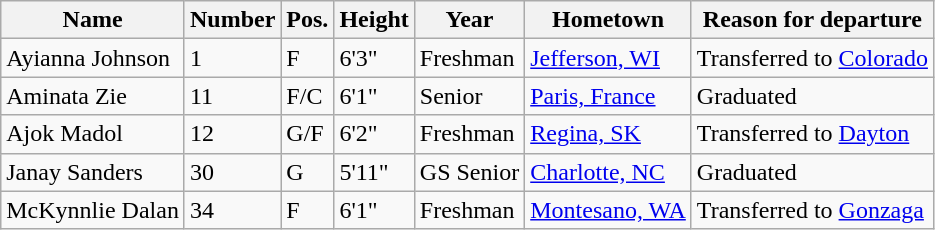<table class="wikitable sortable" border="1">
<tr>
<th>Name</th>
<th>Number</th>
<th>Pos.</th>
<th>Height</th>
<th>Year</th>
<th>Hometown</th>
<th class="unsortable">Reason for departure</th>
</tr>
<tr>
<td>Ayianna Johnson</td>
<td>1</td>
<td>F</td>
<td>6'3"</td>
<td>Freshman</td>
<td><a href='#'>Jefferson, WI</a></td>
<td>Transferred to <a href='#'>Colorado</a></td>
</tr>
<tr>
<td>Aminata Zie</td>
<td>11</td>
<td>F/C</td>
<td>6'1"</td>
<td>Senior</td>
<td><a href='#'>Paris, France</a></td>
<td>Graduated</td>
</tr>
<tr>
<td>Ajok Madol</td>
<td>12</td>
<td>G/F</td>
<td>6'2"</td>
<td>Freshman</td>
<td><a href='#'>Regina, SK</a></td>
<td>Transferred to <a href='#'>Dayton</a></td>
</tr>
<tr>
<td>Janay Sanders</td>
<td>30</td>
<td>G</td>
<td>5'11"</td>
<td>GS Senior</td>
<td><a href='#'>Charlotte, NC</a></td>
<td>Graduated</td>
</tr>
<tr>
<td>McKynnlie Dalan</td>
<td>34</td>
<td>F</td>
<td>6'1"</td>
<td>Freshman</td>
<td><a href='#'>Montesano, WA</a></td>
<td>Transferred to <a href='#'>Gonzaga</a></td>
</tr>
</table>
